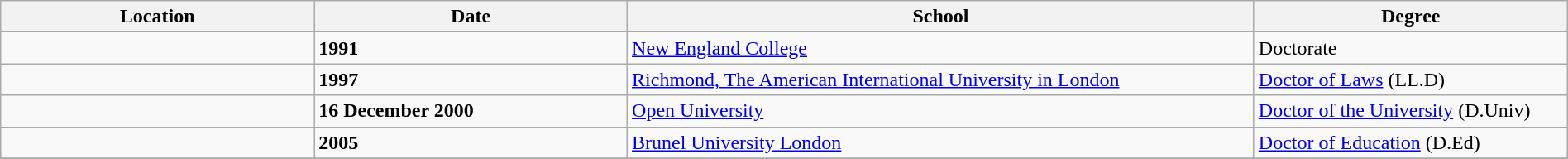<table class="wikitable" style="width:100%;">
<tr>
<th style="width:20%;">Location</th>
<th style="width:20%;">Date</th>
<th style="width:40%;">School</th>
<th style="width:20%;">Degree</th>
</tr>
<tr>
<td></td>
<td><strong>1991</strong></td>
<td><a href='#'>New England College</a></td>
<td>Doctorate</td>
</tr>
<tr>
<td></td>
<td><strong>1997</strong></td>
<td><a href='#'>Richmond, The American International University in London</a></td>
<td><a href='#'>Doctor of Laws</a> (LL.D) </td>
</tr>
<tr>
<td></td>
<td><strong>16 December 2000</strong></td>
<td><a href='#'>Open University</a></td>
<td><a href='#'>Doctor of the University</a> (D.Univ) </td>
</tr>
<tr>
<td></td>
<td><strong>2005</strong></td>
<td><a href='#'>Brunel University London</a></td>
<td><a href='#'>Doctor of Education</a> (D.Ed) </td>
</tr>
<tr>
</tr>
</table>
